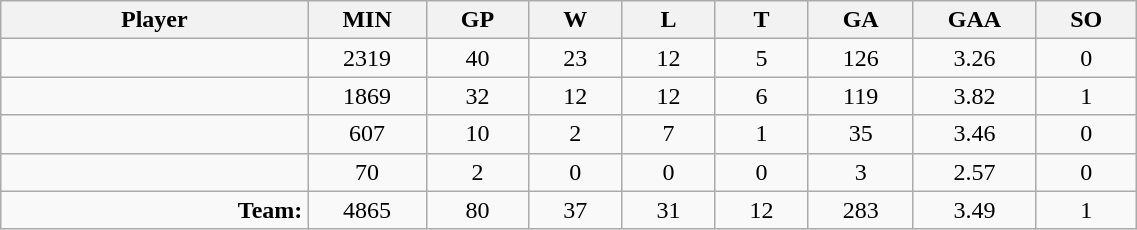<table class="wikitable sortable" width="60%">
<tr>
<th bgcolor="#DDDDFF" width="10%">Player</th>
<th width="3%" bgcolor="#DDDDFF" title="Minutes played">MIN</th>
<th width="3%" bgcolor="#DDDDFF" title="Games played in">GP</th>
<th width="3%" bgcolor="#DDDDFF" title="Wins">W</th>
<th width="3%" bgcolor="#DDDDFF"title="Losses">L</th>
<th width="3%" bgcolor="#DDDDFF" title="Ties">T</th>
<th width="3%" bgcolor="#DDDDFF" title="Goals against">GA</th>
<th width="3%" bgcolor="#DDDDFF" title="Goals against average">GAA</th>
<th width="3%" bgcolor="#DDDDFF"title="Shut-outs">SO</th>
</tr>
<tr align="center">
<td align="right"></td>
<td>2319</td>
<td>40</td>
<td>23</td>
<td>12</td>
<td>5</td>
<td>126</td>
<td>3.26</td>
<td>0</td>
</tr>
<tr align="center">
<td align="right"></td>
<td>1869</td>
<td>32</td>
<td>12</td>
<td>12</td>
<td>6</td>
<td>119</td>
<td>3.82</td>
<td>1</td>
</tr>
<tr align="center">
<td align="right"></td>
<td>607</td>
<td>10</td>
<td>2</td>
<td>7</td>
<td>1</td>
<td>35</td>
<td>3.46</td>
<td>0</td>
</tr>
<tr align="center">
<td align="right"></td>
<td>70</td>
<td>2</td>
<td>0</td>
<td>0</td>
<td>0</td>
<td>3</td>
<td>2.57</td>
<td>0</td>
</tr>
<tr align="center">
<td align="right"><strong>Team:</strong></td>
<td>4865</td>
<td>80</td>
<td>37</td>
<td>31</td>
<td>12</td>
<td>283</td>
<td>3.49</td>
<td>1</td>
</tr>
</table>
